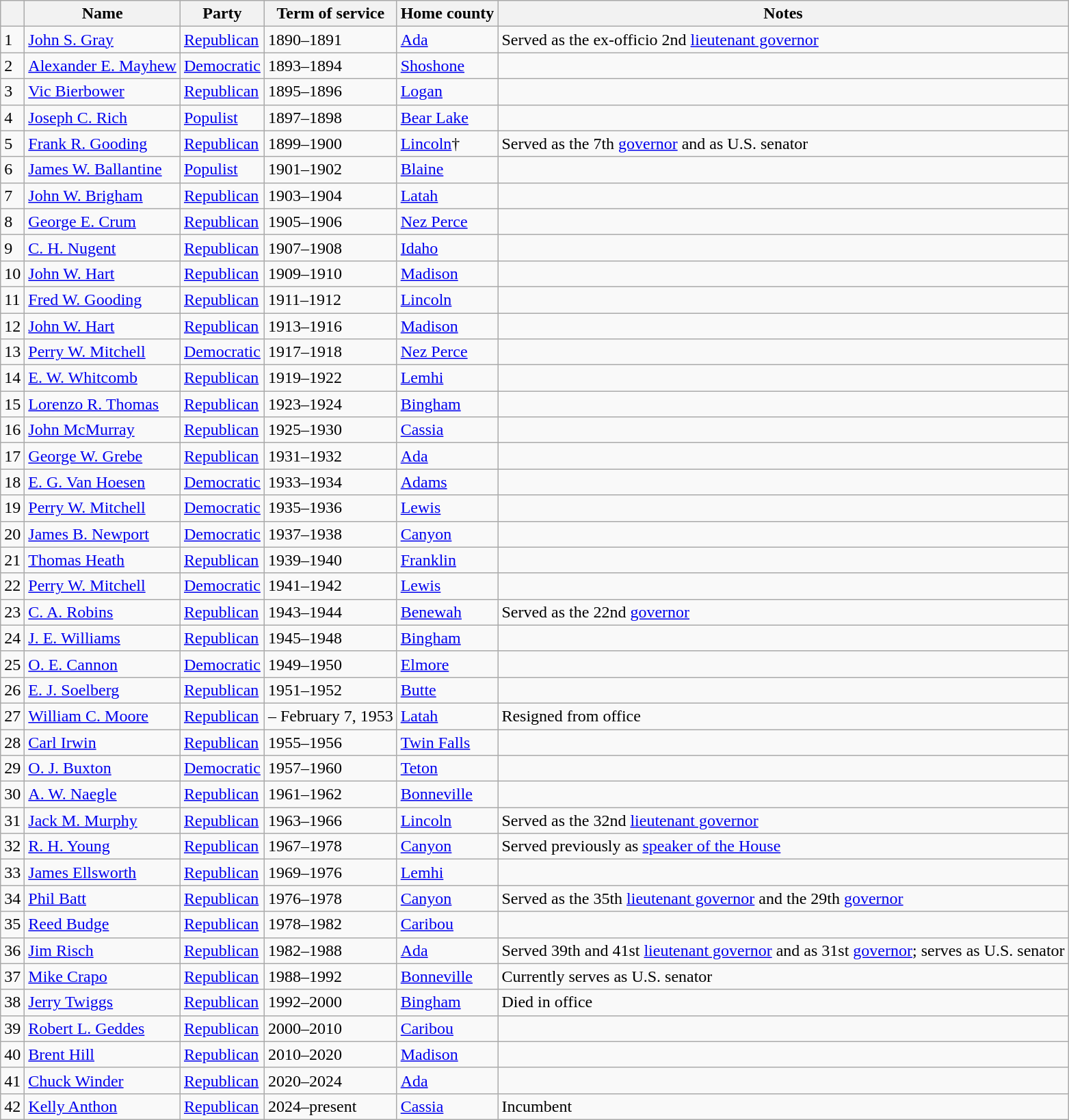<table class=wikitable>
<tr>
<th></th>
<th>Name</th>
<th>Party</th>
<th>Term of service</th>
<th>Home county</th>
<th>Notes</th>
</tr>
<tr>
<td>1</td>
<td><a href='#'>John S. Gray</a></td>
<td><a href='#'>Republican</a></td>
<td>1890–1891</td>
<td><a href='#'>Ada</a></td>
<td>Served as the ex-officio 2nd <a href='#'>lieutenant governor</a></td>
</tr>
<tr>
<td>2</td>
<td><a href='#'>Alexander E. Mayhew</a></td>
<td><a href='#'>Democratic</a></td>
<td>1893–1894</td>
<td><a href='#'>Shoshone</a></td>
<td></td>
</tr>
<tr>
<td>3</td>
<td><a href='#'>Vic Bierbower</a></td>
<td><a href='#'>Republican</a></td>
<td>1895–1896</td>
<td><a href='#'>Logan</a></td>
<td></td>
</tr>
<tr>
<td>4</td>
<td><a href='#'>Joseph C. Rich</a></td>
<td><a href='#'>Populist</a></td>
<td>1897–1898</td>
<td><a href='#'>Bear Lake</a></td>
<td></td>
</tr>
<tr>
<td>5</td>
<td><a href='#'>Frank R. Gooding</a></td>
<td><a href='#'>Republican</a></td>
<td>1899–1900</td>
<td><a href='#'>Lincoln</a>†</td>
<td>Served as the 7th <a href='#'>governor</a> and as U.S. senator</td>
</tr>
<tr>
<td>6</td>
<td><a href='#'>James W. Ballantine</a></td>
<td><a href='#'>Populist</a></td>
<td>1901–1902</td>
<td><a href='#'>Blaine</a></td>
<td></td>
</tr>
<tr>
<td>7</td>
<td><a href='#'>John W. Brigham</a></td>
<td><a href='#'>Republican</a></td>
<td>1903–1904</td>
<td><a href='#'>Latah</a></td>
<td></td>
</tr>
<tr>
<td>8</td>
<td><a href='#'>George E. Crum</a></td>
<td><a href='#'>Republican</a></td>
<td>1905–1906</td>
<td><a href='#'>Nez Perce</a></td>
<td></td>
</tr>
<tr>
<td>9</td>
<td><a href='#'>C. H. Nugent</a></td>
<td><a href='#'>Republican</a></td>
<td>1907–1908</td>
<td><a href='#'>Idaho</a></td>
<td></td>
</tr>
<tr>
<td>10</td>
<td><a href='#'>John W. Hart</a></td>
<td><a href='#'>Republican</a></td>
<td>1909–1910</td>
<td><a href='#'>Madison</a></td>
<td></td>
</tr>
<tr>
<td>11</td>
<td><a href='#'>Fred W. Gooding</a></td>
<td><a href='#'>Republican</a></td>
<td>1911–1912</td>
<td><a href='#'>Lincoln</a></td>
<td></td>
</tr>
<tr>
<td>12</td>
<td><a href='#'>John W. Hart</a></td>
<td><a href='#'>Republican</a></td>
<td>1913–1916</td>
<td><a href='#'>Madison</a></td>
<td></td>
</tr>
<tr>
<td>13</td>
<td><a href='#'>Perry W. Mitchell</a></td>
<td><a href='#'>Democratic</a></td>
<td>1917–1918</td>
<td><a href='#'>Nez Perce</a></td>
<td></td>
</tr>
<tr>
<td>14</td>
<td><a href='#'>E. W. Whitcomb</a></td>
<td><a href='#'>Republican</a></td>
<td>1919–1922</td>
<td><a href='#'>Lemhi</a></td>
<td></td>
</tr>
<tr>
<td>15</td>
<td><a href='#'>Lorenzo R. Thomas</a></td>
<td><a href='#'>Republican</a></td>
<td>1923–1924</td>
<td><a href='#'>Bingham</a></td>
</tr>
<tr>
<td>16</td>
<td><a href='#'>John McMurray</a></td>
<td><a href='#'>Republican</a></td>
<td>1925–1930</td>
<td><a href='#'>Cassia</a></td>
<td></td>
</tr>
<tr>
<td>17</td>
<td><a href='#'>George W. Grebe</a></td>
<td><a href='#'>Republican</a></td>
<td>1931–1932</td>
<td><a href='#'>Ada</a></td>
<td></td>
</tr>
<tr>
<td>18</td>
<td><a href='#'>E. G. Van Hoesen</a></td>
<td><a href='#'>Democratic</a></td>
<td>1933–1934</td>
<td><a href='#'>Adams</a></td>
<td></td>
</tr>
<tr>
<td>19</td>
<td><a href='#'>Perry W. Mitchell</a></td>
<td><a href='#'>Democratic</a></td>
<td>1935–1936</td>
<td><a href='#'>Lewis</a></td>
<td></td>
</tr>
<tr>
<td>20</td>
<td><a href='#'>James B. Newport</a></td>
<td><a href='#'>Democratic</a></td>
<td>1937–1938</td>
<td><a href='#'>Canyon</a></td>
<td></td>
</tr>
<tr>
<td>21</td>
<td><a href='#'>Thomas Heath</a></td>
<td><a href='#'>Republican</a></td>
<td>1939–1940</td>
<td><a href='#'>Franklin</a></td>
<td></td>
</tr>
<tr>
<td>22</td>
<td><a href='#'>Perry W. Mitchell</a></td>
<td><a href='#'>Democratic</a></td>
<td>1941–1942</td>
<td><a href='#'>Lewis</a></td>
<td></td>
</tr>
<tr>
<td>23</td>
<td><a href='#'>C. A. Robins</a></td>
<td><a href='#'>Republican</a></td>
<td>1943–1944</td>
<td><a href='#'>Benewah</a></td>
<td>Served as the 22nd <a href='#'>governor</a></td>
</tr>
<tr>
<td>24</td>
<td><a href='#'>J. E. Williams</a></td>
<td><a href='#'>Republican</a></td>
<td>1945–1948</td>
<td><a href='#'>Bingham</a></td>
<td></td>
</tr>
<tr>
<td>25</td>
<td><a href='#'>O. E. Cannon</a></td>
<td><a href='#'>Democratic</a></td>
<td>1949–1950</td>
<td><a href='#'>Elmore</a></td>
<td></td>
</tr>
<tr>
<td>26</td>
<td><a href='#'>E. J. Soelberg</a></td>
<td><a href='#'>Republican</a></td>
<td>1951–1952</td>
<td><a href='#'>Butte</a></td>
<td></td>
</tr>
<tr>
<td>27</td>
<td><a href='#'>William C. Moore</a></td>
<td><a href='#'>Republican</a></td>
<td>– February 7, 1953</td>
<td><a href='#'>Latah</a></td>
<td>Resigned from office</td>
</tr>
<tr>
<td>28</td>
<td><a href='#'>Carl Irwin</a></td>
<td><a href='#'>Republican</a></td>
<td>1955–1956</td>
<td><a href='#'>Twin Falls</a></td>
<td></td>
</tr>
<tr>
<td>29</td>
<td><a href='#'>O. J. Buxton</a></td>
<td><a href='#'>Democratic</a></td>
<td>1957–1960</td>
<td><a href='#'>Teton</a></td>
<td></td>
</tr>
<tr>
<td>30</td>
<td><a href='#'>A. W. Naegle</a></td>
<td><a href='#'>Republican</a></td>
<td>1961–1962</td>
<td><a href='#'>Bonneville</a></td>
<td></td>
</tr>
<tr>
<td>31</td>
<td><a href='#'>Jack M. Murphy</a></td>
<td><a href='#'>Republican</a></td>
<td>1963–1966</td>
<td><a href='#'>Lincoln</a></td>
<td>Served as the 32nd <a href='#'>lieutenant governor</a></td>
</tr>
<tr>
<td>32</td>
<td><a href='#'>R. H. Young</a></td>
<td><a href='#'>Republican</a></td>
<td>1967–1978</td>
<td><a href='#'>Canyon</a></td>
<td>Served previously as <a href='#'>speaker of the House</a></td>
</tr>
<tr>
<td>33</td>
<td><a href='#'>James Ellsworth</a></td>
<td><a href='#'>Republican</a></td>
<td>1969–1976</td>
<td><a href='#'>Lemhi</a></td>
<td></td>
</tr>
<tr>
<td>34</td>
<td><a href='#'>Phil Batt</a></td>
<td><a href='#'>Republican</a></td>
<td>1976–1978</td>
<td><a href='#'>Canyon</a></td>
<td>Served as the 35th <a href='#'>lieutenant governor</a> and the 29th <a href='#'>governor</a></td>
</tr>
<tr>
<td>35</td>
<td><a href='#'>Reed Budge</a></td>
<td><a href='#'>Republican</a></td>
<td>1978–1982</td>
<td><a href='#'>Caribou</a></td>
<td></td>
</tr>
<tr>
<td>36</td>
<td><a href='#'>Jim Risch</a></td>
<td><a href='#'>Republican</a></td>
<td>1982–1988</td>
<td><a href='#'>Ada</a></td>
<td>Served 39th and 41st <a href='#'>lieutenant governor</a> and as 31st <a href='#'>governor</a>; serves as U.S. senator</td>
</tr>
<tr>
<td>37</td>
<td><a href='#'>Mike Crapo</a></td>
<td><a href='#'>Republican</a></td>
<td>1988–1992</td>
<td><a href='#'>Bonneville</a></td>
<td>Currently serves as U.S. senator</td>
</tr>
<tr>
<td>38</td>
<td><a href='#'>Jerry Twiggs</a></td>
<td><a href='#'>Republican</a></td>
<td>1992–2000</td>
<td><a href='#'>Bingham</a></td>
<td>Died in office</td>
</tr>
<tr>
<td>39</td>
<td><a href='#'>Robert L. Geddes</a></td>
<td><a href='#'>Republican</a></td>
<td>2000–2010</td>
<td><a href='#'>Caribou</a></td>
<td></td>
</tr>
<tr>
<td>40</td>
<td><a href='#'>Brent Hill</a></td>
<td><a href='#'>Republican</a></td>
<td>2010–2020</td>
<td><a href='#'>Madison</a></td>
<td></td>
</tr>
<tr>
<td>41</td>
<td><a href='#'>Chuck Winder</a></td>
<td><a href='#'>Republican</a></td>
<td>2020–2024</td>
<td><a href='#'>Ada</a></td>
<td></td>
</tr>
<tr>
<td>42</td>
<td><a href='#'>Kelly Anthon</a></td>
<td><a href='#'>Republican</a></td>
<td>2024–present</td>
<td><a href='#'>Cassia</a></td>
<td>Incumbent</td>
</tr>
</table>
